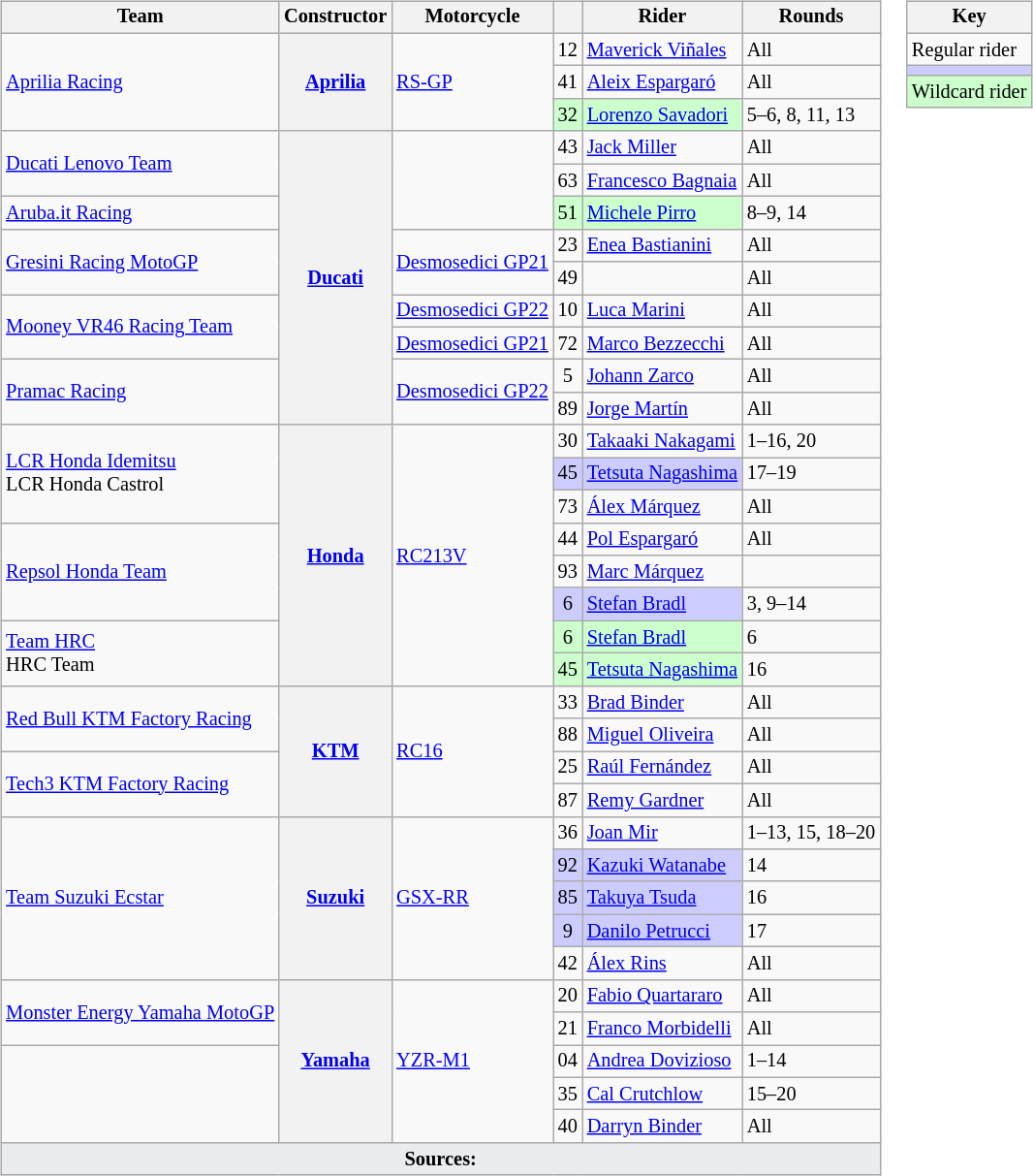<table>
<tr>
<td><br><table class="wikitable" style="font-size: 85%;">
<tr>
<th>Team</th>
<th>Constructor</th>
<th>Motorcycle</th>
<th></th>
<th>Rider</th>
<th>Rounds</th>
</tr>
<tr>
<td rowspan="3"> <a href='#'>Aprilia Racing</a></td>
<th rowspan="3"><a href='#'>Aprilia</a></th>
<td rowspan="3"><a href='#'>RS-GP</a></td>
<td align="center">12</td>
<td> <a href='#'>Maverick Viñales</a></td>
<td>All</td>
</tr>
<tr>
<td align="center">41</td>
<td> <a href='#'>Aleix Espargaró</a></td>
<td>All</td>
</tr>
<tr>
<td style="background:#ccffcc;" align="center">32</td>
<td style="background:#ccffcc;"> <a href='#'>Lorenzo Savadori</a></td>
<td>5–6, 8, 11, 13</td>
</tr>
<tr>
<td rowspan="2"> <a href='#'>Ducati Lenovo Team</a></td>
<th rowspan="9"><a href='#'>Ducati</a></th>
<td rowspan="3"></td>
<td align="center">43</td>
<td> <a href='#'>Jack Miller</a></td>
<td>All</td>
</tr>
<tr>
<td align="center">63</td>
<td> <a href='#'>Francesco Bagnaia</a></td>
<td>All</td>
</tr>
<tr>
<td> <a href='#'>Aruba.it Racing</a></td>
<td style="background:#ccffcc;" align="center">51</td>
<td style="background:#ccffcc;"> <a href='#'>Michele Pirro</a></td>
<td>8–9, 14</td>
</tr>
<tr>
<td rowspan="2"> <a href='#'>Gresini Racing MotoGP</a></td>
<td rowspan="2"><a href='#'>Desmosedici GP21</a></td>
<td align="center">23</td>
<td> <a href='#'>Enea Bastianini</a></td>
<td>All</td>
</tr>
<tr>
<td align="center">49</td>
<td></td>
<td>All</td>
</tr>
<tr>
<td rowspan="2"> <a href='#'>Mooney VR46 Racing Team</a></td>
<td><a href='#'>Desmosedici GP22</a></td>
<td align="center">10</td>
<td> <a href='#'>Luca Marini</a></td>
<td>All</td>
</tr>
<tr>
<td><a href='#'>Desmosedici GP21</a></td>
<td align="center">72</td>
<td> <a href='#'>Marco Bezzecchi</a></td>
<td>All</td>
</tr>
<tr>
<td rowspan="2"> <a href='#'>Pramac Racing</a></td>
<td rowspan=2><a href='#'>Desmosedici GP22</a></td>
<td align="center">5</td>
<td> <a href='#'>Johann Zarco</a></td>
<td>All</td>
</tr>
<tr>
<td align="center">89</td>
<td> <a href='#'>Jorge Martín</a></td>
<td>All</td>
</tr>
<tr>
<td rowspan="3"> <a href='#'>LCR Honda Idemitsu</a><br> LCR Honda Castrol</td>
<th rowspan="8"><a href='#'>Honda</a></th>
<td rowspan="8"><a href='#'>RC213V</a></td>
<td align="center">30</td>
<td> <a href='#'>Takaaki Nakagami</a></td>
<td>1–16, 20</td>
</tr>
<tr>
<td style="background:#ccccff;" align="center">45</td>
<td style="background:#ccccff;"> <a href='#'>Tetsuta Nagashima</a></td>
<td>17–19</td>
</tr>
<tr>
<td align="center">73</td>
<td> <a href='#'>Álex Márquez</a></td>
<td>All</td>
</tr>
<tr>
<td rowspan="3"> <a href='#'>Repsol Honda Team</a></td>
<td align="center">44</td>
<td> <a href='#'>Pol Espargaró</a></td>
<td>All</td>
</tr>
<tr>
<td align="center">93</td>
<td> <a href='#'>Marc Márquez</a></td>
<td></td>
</tr>
<tr>
<td style="background:#ccccff;" align="center">6</td>
<td style="background:#ccccff;"> <a href='#'>Stefan Bradl</a></td>
<td>3, 9–14</td>
</tr>
<tr>
<td rowspan="2"> <a href='#'>Team HRC</a><br> HRC Team</td>
<td align=center style="background:#ccffcc;">6</td>
<td style="background:#ccffcc;"> <a href='#'>Stefan Bradl</a></td>
<td>6</td>
</tr>
<tr>
<td style="background:#ccffcc;" align="center">45</td>
<td style="background:#ccffcc;"> <a href='#'>Tetsuta Nagashima</a></td>
<td>16</td>
</tr>
<tr>
<td rowspan="2"> <a href='#'>Red Bull KTM Factory Racing</a></td>
<th rowspan="4"><a href='#'>KTM</a></th>
<td rowspan="4"><a href='#'>RC16</a></td>
<td align="center">33</td>
<td> <a href='#'>Brad Binder</a></td>
<td>All</td>
</tr>
<tr>
<td align="center">88</td>
<td> <a href='#'>Miguel Oliveira</a></td>
<td>All</td>
</tr>
<tr>
<td rowspan="2"> <a href='#'>Tech3 KTM Factory Racing</a></td>
<td align="center">25</td>
<td> <a href='#'>Raúl Fernández</a></td>
<td>All</td>
</tr>
<tr>
<td align="center">87</td>
<td> <a href='#'>Remy Gardner</a></td>
<td>All</td>
</tr>
<tr>
<td rowspan="5"> <a href='#'>Team Suzuki Ecstar</a></td>
<th rowspan="5"><a href='#'>Suzuki</a></th>
<td rowspan="5"><a href='#'>GSX-RR</a></td>
<td align="center">36</td>
<td> <a href='#'>Joan Mir</a></td>
<td>1–13, 15, 18–20</td>
</tr>
<tr>
<td style="background:#ccccff;" align="center">92</td>
<td style="background:#ccccff;"> <a href='#'>Kazuki Watanabe</a></td>
<td>14</td>
</tr>
<tr>
<td style="background:#ccccff;" align="center">85</td>
<td style="background:#ccccff;"> <a href='#'>Takuya Tsuda</a></td>
<td>16</td>
</tr>
<tr>
<td style="background:#ccccff;" align="center">9</td>
<td style="background:#ccccff;"> <a href='#'>Danilo Petrucci</a></td>
<td>17</td>
</tr>
<tr>
<td align="center">42</td>
<td> <a href='#'>Álex Rins</a></td>
<td>All</td>
</tr>
<tr>
<td rowspan="2"> <a href='#'>Monster Energy Yamaha MotoGP</a></td>
<th rowspan="5"><a href='#'>Yamaha</a></th>
<td rowspan="5"><a href='#'>YZR-M1</a></td>
<td align="center">20</td>
<td> <a href='#'>Fabio Quartararo</a></td>
<td>All</td>
</tr>
<tr>
<td align="center">21</td>
<td> <a href='#'>Franco Morbidelli</a></td>
<td>All</td>
</tr>
<tr>
<td rowspan="3"></td>
<td align="center">04</td>
<td> <a href='#'>Andrea Dovizioso</a></td>
<td>1–14</td>
</tr>
<tr>
<td align="center">35</td>
<td> <a href='#'>Cal Crutchlow</a></td>
<td>15–20</td>
</tr>
<tr>
<td align="center">40</td>
<td> <a href='#'>Darryn Binder</a></td>
<td>All</td>
</tr>
<tr class="sortbottom">
<td colspan="6" align="bottom" style="background-color:#EAECF0; text-align:center"><strong>Sources:</strong></td>
</tr>
</table>
</td>
<td valign="top"><br><table class="wikitable" style="font-size: 85%;">
<tr>
<th colspan="2">Key</th>
</tr>
<tr>
<td>Regular rider</td>
</tr>
<tr style="background:#ccccff;">
<td></td>
</tr>
<tr style="background:#ccffcc;">
<td>Wildcard rider</td>
</tr>
</table>
</td>
</tr>
</table>
